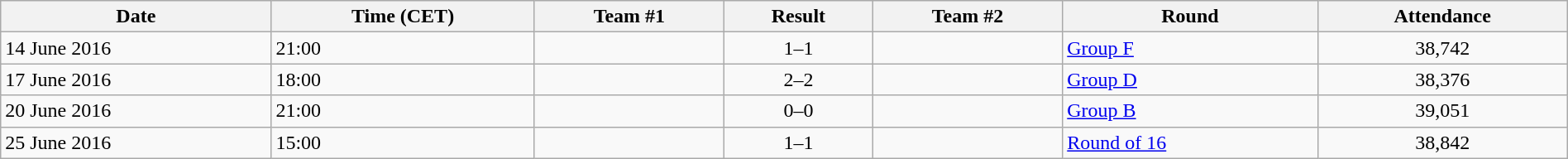<table class="wikitable" style="text-align: left;" width="100%">
<tr>
<th>Date</th>
<th>Time (CET)</th>
<th>Team #1</th>
<th>Result</th>
<th>Team #2</th>
<th>Round</th>
<th>Attendance</th>
</tr>
<tr>
<td>14 June 2016</td>
<td>21:00</td>
<td></td>
<td style="text-align:center;">1–1</td>
<td></td>
<td><a href='#'>Group F</a></td>
<td style="text-align:center;">38,742</td>
</tr>
<tr>
<td>17 June 2016</td>
<td>18:00</td>
<td></td>
<td style="text-align:center;">2–2</td>
<td></td>
<td><a href='#'>Group D</a></td>
<td style="text-align:center;">38,376</td>
</tr>
<tr>
<td>20 June 2016</td>
<td>21:00</td>
<td></td>
<td style="text-align:center;">0–0</td>
<td></td>
<td><a href='#'>Group B</a></td>
<td style="text-align:center;">39,051</td>
</tr>
<tr>
<td>25 June 2016</td>
<td>15:00</td>
<td></td>
<td style="text-align:center;">1–1 </td>
<td></td>
<td><a href='#'>Round of 16</a></td>
<td style="text-align:center;">38,842</td>
</tr>
</table>
